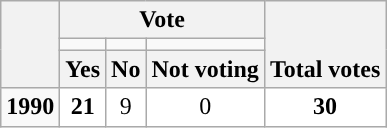<table class=wikitable style="text-align:center">
<tr style="vertical-align:bottom;">
<th rowspan=3></th>
<th colspan=3>Vote</th>
<th rowspan=3>Total votes</th>
</tr>
<tr style="height:5px">
<td style="background-color:"></td>
<td style="background-color:"></td>
<td style="background-color:"></td>
</tr>
<tr style="vertical-align:bottom;">
<th>Yes</th>
<th>No</th>
<th>Not voting</th>
</tr>
<tr>
<td><strong>1990</strong></td>
<td style="background:#fff;"><strong>21</strong></td>
<td style="background:#fff;">9</td>
<td style="background:#fff;">0</td>
<td style="background:#fff;"><strong>30</strong></td>
</tr>
</table>
